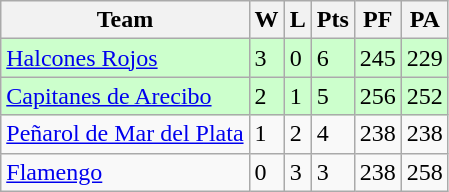<table class="wikitable">
<tr>
<th>Team</th>
<th>W</th>
<th>L</th>
<th>Pts</th>
<th>PF</th>
<th>PA</th>
</tr>
<tr bgcolor="ccffcc">
<td> <a href='#'>Halcones Rojos</a></td>
<td>3</td>
<td>0</td>
<td>6</td>
<td>245</td>
<td>229</td>
</tr>
<tr bgcolor="ccffcc">
<td> <a href='#'>Capitanes de Arecibo</a></td>
<td>2</td>
<td>1</td>
<td>5</td>
<td>256</td>
<td>252</td>
</tr>
<tr>
<td> <a href='#'>Peñarol de Mar del Plata</a></td>
<td>1</td>
<td>2</td>
<td>4</td>
<td>238</td>
<td>238</td>
</tr>
<tr>
<td> <a href='#'>Flamengo</a></td>
<td>0</td>
<td>3</td>
<td>3</td>
<td>238</td>
<td>258</td>
</tr>
</table>
